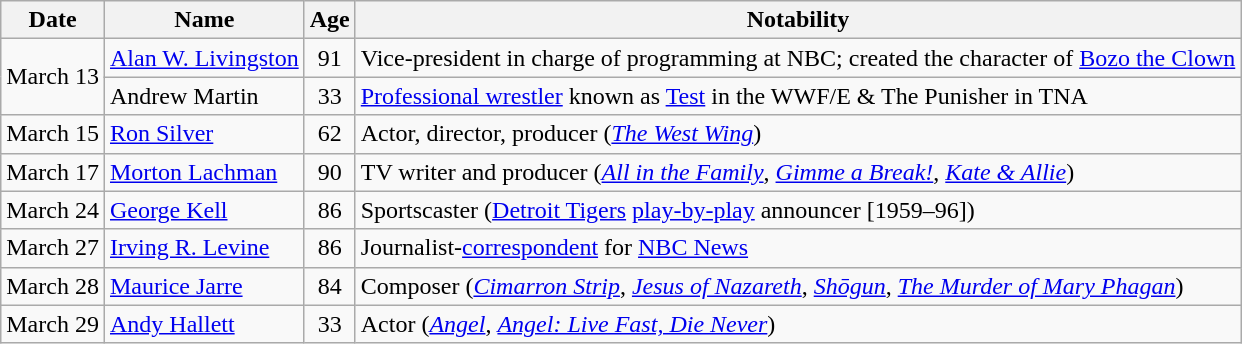<table class="wikitable sortable">
<tr ">
<th>Date</th>
<th>Name</th>
<th>Age</th>
<th class="unsortable">Notability</th>
</tr>
<tr>
<td rowspan="2">March 13</td>
<td><a href='#'>Alan W. Livingston</a></td>
<td style="text-align:center;">91</td>
<td>Vice-president in charge of programming at NBC; created the character of <a href='#'>Bozo the Clown</a></td>
</tr>
<tr>
<td>Andrew Martin</td>
<td style="text-align:center;">33</td>
<td><a href='#'>Professional wrestler</a> known as <a href='#'>Test</a> in the WWF/E & The Punisher in TNA</td>
</tr>
<tr>
<td>March 15</td>
<td><a href='#'>Ron Silver</a></td>
<td style="text-align:center;">62</td>
<td>Actor, director, producer (<em><a href='#'>The West Wing</a></em>)</td>
</tr>
<tr>
<td>March 17</td>
<td><a href='#'>Morton Lachman</a></td>
<td style="text-align:center;">90</td>
<td>TV writer and producer (<em><a href='#'>All in the Family</a></em>, <em><a href='#'>Gimme a Break!</a></em>, <em><a href='#'>Kate & Allie</a></em>)</td>
</tr>
<tr>
<td>March 24</td>
<td><a href='#'>George Kell</a></td>
<td style="text-align:center;">86</td>
<td>Sportscaster (<a href='#'>Detroit Tigers</a> <a href='#'>play-by-play</a> announcer [1959–96])</td>
</tr>
<tr>
<td>March 27</td>
<td><a href='#'>Irving R. Levine</a></td>
<td style="text-align:center;">86</td>
<td>Journalist-<a href='#'>correspondent</a> for <a href='#'>NBC News</a></td>
</tr>
<tr>
<td>March 28</td>
<td><a href='#'>Maurice Jarre</a></td>
<td style="text-align:center;">84</td>
<td>Composer (<em><a href='#'>Cimarron Strip</a></em>, <em><a href='#'>Jesus of Nazareth</a></em>, <em><a href='#'>Shōgun</a></em>, <em><a href='#'>The Murder of Mary Phagan</a></em>)</td>
</tr>
<tr>
<td>March 29</td>
<td><a href='#'>Andy Hallett</a></td>
<td style="text-align:center;">33</td>
<td>Actor (<em><a href='#'>Angel</a></em>, <em><a href='#'>Angel: Live Fast, Die Never</a></em>)</td>
</tr>
</table>
